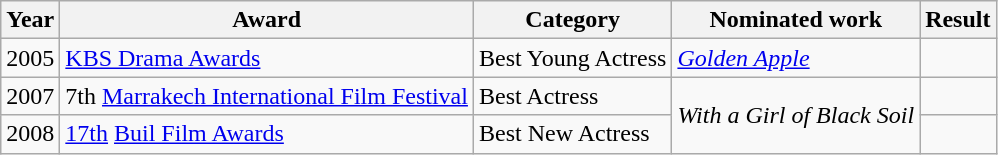<table class="wikitable">
<tr>
<th>Year</th>
<th>Award</th>
<th>Category</th>
<th>Nominated work</th>
<th>Result</th>
</tr>
<tr>
<td>2005</td>
<td><a href='#'>KBS Drama Awards</a></td>
<td>Best Young Actress</td>
<td><em><a href='#'>Golden Apple</a></em></td>
<td></td>
</tr>
<tr>
<td>2007</td>
<td>7th <a href='#'>Marrakech International Film Festival</a></td>
<td>Best Actress</td>
<td rowspan=2><em>With a Girl of Black Soil</em></td>
<td></td>
</tr>
<tr>
<td>2008</td>
<td><a href='#'>17th</a> <a href='#'>Buil Film Awards</a></td>
<td>Best New Actress</td>
<td></td>
</tr>
</table>
